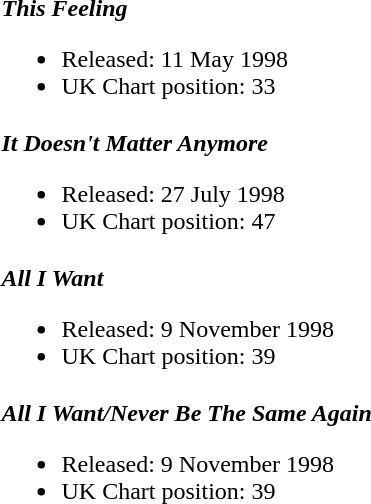<table>
<tr>
<td align="left"><strong><em>This Feeling</em></strong><br><ul><li>Released: 11 May 1998</li><li>UK Chart position: 33</li></ul></td>
</tr>
<tr>
<td align="left"><strong><em>It Doesn't Matter Anymore</em></strong><br><ul><li>Released: 27 July 1998</li><li>UK Chart position: 47</li></ul></td>
</tr>
<tr>
<td align="left"><strong><em>All I Want</em></strong><br><ul><li>Released: 9 November 1998</li><li>UK Chart position: 39</li></ul></td>
</tr>
<tr>
<td align="left"><strong><em>All I Want/Never Be The Same Again</em></strong><br><ul><li>Released: 9 November 1998</li><li>UK Chart position: 39</li></ul></td>
</tr>
<tr>
</tr>
</table>
